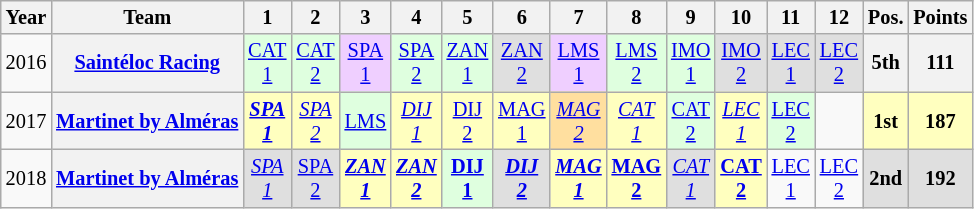<table class="wikitable" border="1" style="text-align:center; font-size:85%;">
<tr>
<th>Year</th>
<th>Team</th>
<th>1</th>
<th>2</th>
<th>3</th>
<th>4</th>
<th>5</th>
<th>6</th>
<th>7</th>
<th>8</th>
<th>9</th>
<th>10</th>
<th>11</th>
<th>12</th>
<th>Pos.</th>
<th>Points</th>
</tr>
<tr>
<td>2016</td>
<th nowrap><a href='#'>Saintéloc Racing</a></th>
<td style="background:#DFFFDF;"><a href='#'>CAT<br>1</a><br></td>
<td style="background:#DFFFDF;"><a href='#'>CAT<br>2</a><br></td>
<td style="background:#EFCFFF;"><a href='#'>SPA<br>1</a><br></td>
<td style="background:#DFFFDF;"><a href='#'>SPA<br>2</a><br></td>
<td style="background:#DFFFDF;"><a href='#'>ZAN<br>1</a><br></td>
<td style="background:#DFDFDF;"><a href='#'>ZAN<br>2</a><br></td>
<td style="background:#EFCFFF;"><a href='#'>LMS<br>1</a><br></td>
<td style="background:#DFFFDF;"><a href='#'>LMS<br>2</a><br></td>
<td style="background:#DFFFDF;"><a href='#'>IMO<br>1</a><br></td>
<td style="background:#DFDFDF;"><a href='#'>IMO<br>2</a><br></td>
<td style="background:#DFDFDF;"><a href='#'>LEC<br>1</a><br></td>
<td style="background:#DFDFDF;"><a href='#'>LEC<br>2</a><br></td>
<th>5th</th>
<th>111</th>
</tr>
<tr>
<td>2017</td>
<th nowrap><a href='#'>Martinet by Alméras</a></th>
<td style="background:#FFFFBF;"><strong><em><a href='#'>SPA<br>1</a></em></strong><br></td>
<td style="background:#FFFFBF;"><em><a href='#'>SPA<br>2</a></em><br></td>
<td style="background:#DFFFDF;"><a href='#'>LMS</a><br></td>
<td style="background:#FFFFBF;"><em><a href='#'>DIJ<br>1</a></em><br></td>
<td style="background:#FFFFBF;"><a href='#'>DIJ<br>2</a><br></td>
<td style="background:#FFFFBF;"><a href='#'>MAG<br>1</a><br></td>
<td style="background:#FFDF9F;"><em><a href='#'>MAG<br>2</a></em><br></td>
<td style="background:#FFFFBF;"><em><a href='#'>CAT<br>1</a></em><br></td>
<td style="background:#DFFFDF;"><a href='#'>CAT<br>2</a><br></td>
<td style="background:#FFFFBF;"><em><a href='#'>LEC<br>1</a></em><br></td>
<td style="background:#DFFFDF;"><a href='#'>LEC<br>2</a><br></td>
<td></td>
<th style="background:#FFFFBF;">1st</th>
<th style="background:#FFFFBF;">187</th>
</tr>
<tr>
<td>2018</td>
<th nowrap><a href='#'>Martinet by Alméras</a></th>
<td style="background:#DFDFDF;"><em><a href='#'>SPA<br>1</a></em><br></td>
<td style="background:#DFDFDF;"><a href='#'>SPA<br>2</a><br></td>
<td style="background:#FFFFBF;"><strong><em><a href='#'>ZAN<br>1</a></em></strong><br></td>
<td style="background:#FFFFBF;"><strong><em><a href='#'>ZAN<br>2</a></em></strong><br></td>
<td style="background:#DFFFDF;"><strong><a href='#'>DIJ<br>1</a></strong><br></td>
<td style="background:#DFDFDF;"><strong><em><a href='#'>DIJ<br>2</a></em></strong><br></td>
<td style="background:#FFFFBF;"><strong><em><a href='#'>MAG<br>1</a></em></strong><br></td>
<td style="background:#FFFFBF;"><strong><a href='#'>MAG<br>2</a></strong><br></td>
<td style="background:#DFDFDF;"><em><a href='#'>CAT<br>1</a></em><br></td>
<td style="background:#FFFFBF;"><strong><a href='#'>CAT<br>2</a></strong><br></td>
<td style="background:#;"><a href='#'>LEC<br>1</a></td>
<td style="background:#;"><a href='#'>LEC<br>2</a></td>
<th style="background:#DFDFDF;">2nd</th>
<th style="background:#DFDFDF;">192</th>
</tr>
</table>
